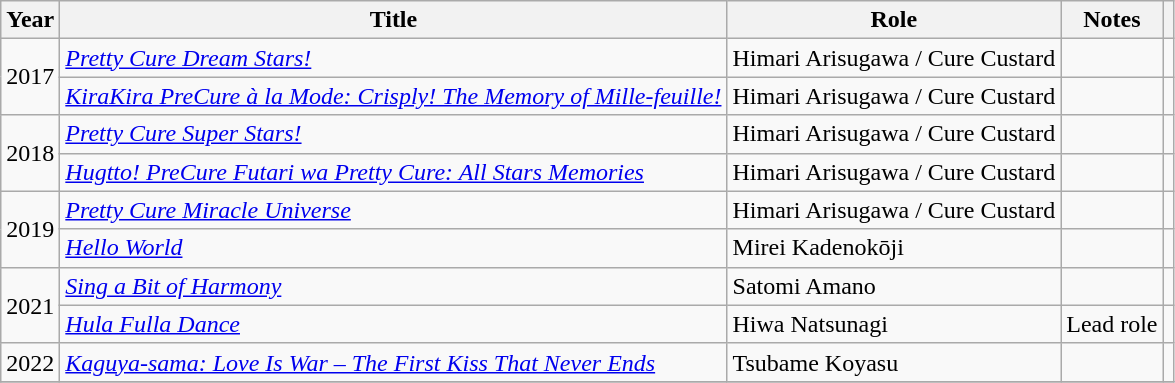<table class="wikitable sortable">
<tr>
<th>Year</th>
<th>Title</th>
<th>Role</th>
<th>Notes</th>
<th class="unsortable"></th>
</tr>
<tr>
<td rowspan=2>2017</td>
<td><em><a href='#'>Pretty Cure Dream Stars!</a></em></td>
<td>Himari Arisugawa / Cure Custard</td>
<td></td>
<td></td>
</tr>
<tr>
<td><em><a href='#'>KiraKira PreCure à la Mode: Crisply! The Memory of Mille-feuille!</a></em></td>
<td>Himari Arisugawa / Cure Custard</td>
<td></td>
<td></td>
</tr>
<tr>
<td rowspan=2>2018</td>
<td><em><a href='#'>Pretty Cure Super Stars!</a> </em></td>
<td>Himari Arisugawa / Cure Custard</td>
<td></td>
<td></td>
</tr>
<tr>
<td><em><a href='#'>Hugtto! PreCure Futari wa Pretty Cure: All Stars Memories</a></em></td>
<td>Himari Arisugawa / Cure Custard</td>
<td></td>
<td></td>
</tr>
<tr>
<td rowspan=2>2019</td>
<td><em><a href='#'>Pretty Cure Miracle Universe</a></em></td>
<td>Himari Arisugawa / Cure Custard</td>
<td></td>
<td></td>
</tr>
<tr>
<td><em><a href='#'>Hello World</a></em></td>
<td>Mirei Kadenokōji</td>
<td></td>
<td></td>
</tr>
<tr>
<td rowspan=2>2021</td>
<td><em><a href='#'>Sing a Bit of Harmony</a></em></td>
<td>Satomi Amano</td>
<td></td>
<td></td>
</tr>
<tr>
<td><em><a href='#'>Hula Fulla Dance</a></em></td>
<td>Hiwa Natsunagi</td>
<td>Lead role</td>
<td></td>
</tr>
<tr>
<td>2022</td>
<td><em><a href='#'>Kaguya-sama: Love Is War – The First Kiss That Never Ends</a></em></td>
<td>Tsubame Koyasu</td>
<td></td>
<td></td>
</tr>
<tr>
</tr>
</table>
